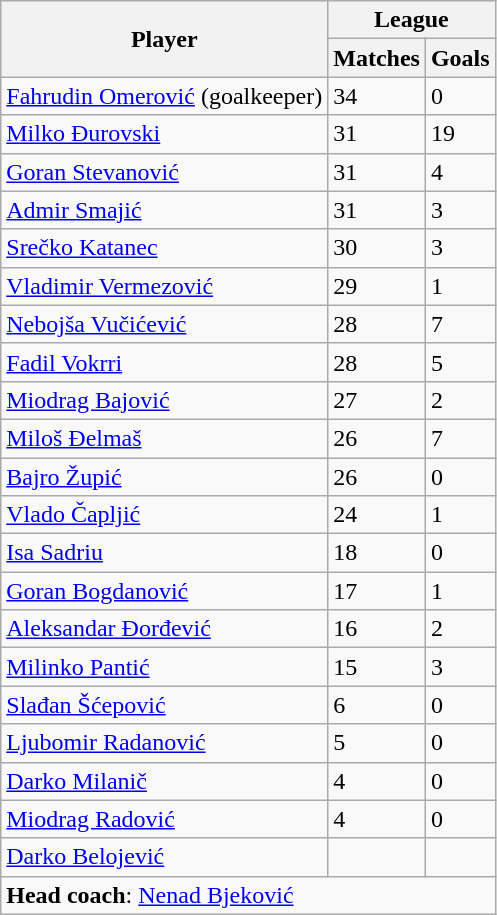<table class="wikitable sortable">
<tr>
<th rowspan=2>Player</th>
<th colspan=2>League</th>
</tr>
<tr>
<th>Matches</th>
<th>Goals</th>
</tr>
<tr>
<td><a href='#'>Fahrudin Omerović</a> (goalkeeper)</td>
<td>34</td>
<td>0</td>
</tr>
<tr>
<td><a href='#'>Milko Đurovski</a></td>
<td>31</td>
<td>19</td>
</tr>
<tr>
<td><a href='#'>Goran Stevanović</a></td>
<td>31</td>
<td>4</td>
</tr>
<tr>
<td><a href='#'>Admir Smajić</a></td>
<td>31</td>
<td>3</td>
</tr>
<tr>
<td><a href='#'>Srečko Katanec</a></td>
<td>30</td>
<td>3</td>
</tr>
<tr>
<td><a href='#'>Vladimir Vermezović</a></td>
<td>29</td>
<td>1</td>
</tr>
<tr>
<td><a href='#'>Nebojša Vučićević</a></td>
<td>28</td>
<td>7</td>
</tr>
<tr>
<td><a href='#'>Fadil Vokrri</a></td>
<td>28</td>
<td>5</td>
</tr>
<tr>
<td><a href='#'>Miodrag Bajović</a></td>
<td>27</td>
<td>2</td>
</tr>
<tr>
<td><a href='#'>Miloš Đelmaš</a></td>
<td>26</td>
<td>7</td>
</tr>
<tr>
<td><a href='#'>Bajro Župić</a></td>
<td>26</td>
<td>0</td>
</tr>
<tr>
<td><a href='#'>Vlado Čapljić</a></td>
<td>24</td>
<td>1</td>
</tr>
<tr>
<td><a href='#'>Isa Sadriu</a></td>
<td>18</td>
<td>0</td>
</tr>
<tr>
<td><a href='#'>Goran Bogdanović</a></td>
<td>17</td>
<td>1</td>
</tr>
<tr>
<td><a href='#'>Aleksandar Đorđević</a></td>
<td>16</td>
<td>2</td>
</tr>
<tr>
<td><a href='#'>Milinko Pantić</a></td>
<td>15</td>
<td>3</td>
</tr>
<tr>
<td><a href='#'>Slađan Šćepović</a></td>
<td>6</td>
<td>0</td>
</tr>
<tr>
<td><a href='#'>Ljubomir Radanović</a></td>
<td>5</td>
<td>0</td>
</tr>
<tr>
<td><a href='#'>Darko Milanič</a></td>
<td>4</td>
<td>0</td>
</tr>
<tr>
<td><a href='#'>Miodrag Radović</a></td>
<td>4</td>
<td>0</td>
</tr>
<tr>
<td><a href='#'>Darko Belojević</a></td>
<td></td>
<td></td>
</tr>
<tr class="sortbottom">
<td colspan=3><strong>Head coach</strong>: <a href='#'>Nenad Bjeković</a></td>
</tr>
</table>
